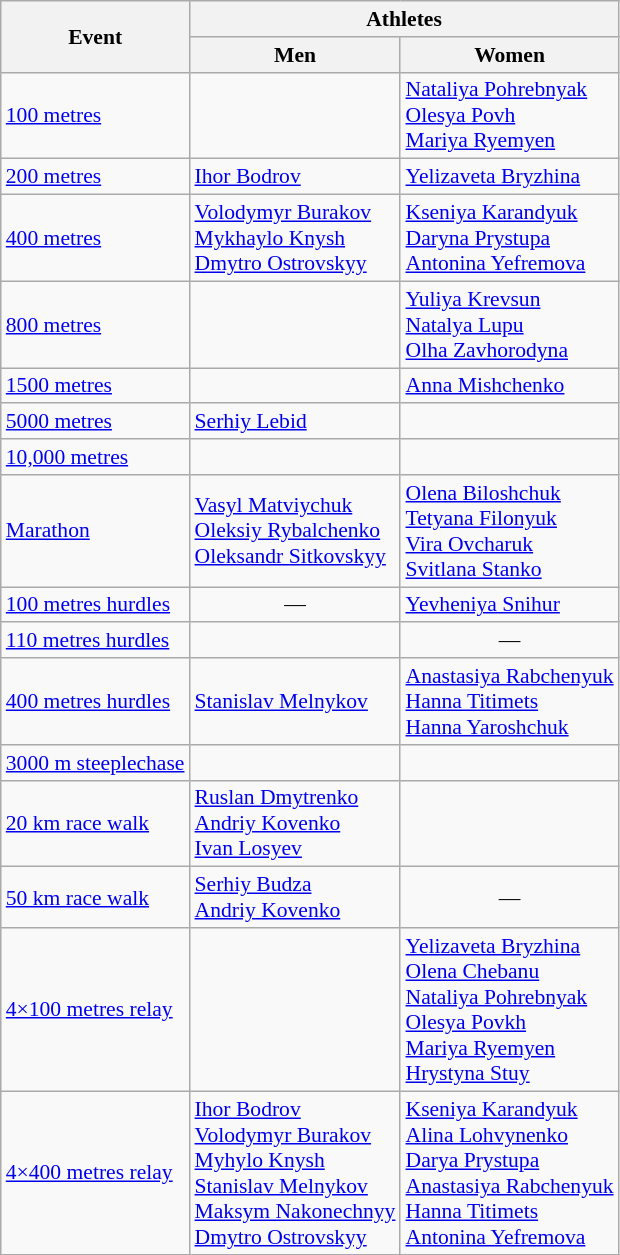<table class=wikitable style="font-size:90%">
<tr>
<th rowspan=2>Event</th>
<th colspan=2>Athletes</th>
</tr>
<tr>
<th>Men</th>
<th>Women</th>
</tr>
<tr>
<td><a href='#'>100 metres</a></td>
<td></td>
<td><a href='#'>Nataliya Pohrebnyak</a><br><a href='#'>Olesya Povh</a><br><a href='#'>Mariya Ryemyen</a></td>
</tr>
<tr>
<td><a href='#'>200 metres</a></td>
<td><a href='#'>Ihor Bodrov</a></td>
<td><a href='#'>Yelizaveta Bryzhina</a></td>
</tr>
<tr>
<td><a href='#'>400 metres</a></td>
<td><a href='#'>Volodymyr Burakov</a><br><a href='#'>Mykhaylo Knysh</a><br><a href='#'>Dmytro Ostrovskyy</a></td>
<td><a href='#'>Kseniya Karandyuk</a><br><a href='#'>Daryna Prystupa</a><br><a href='#'>Antonina Yefremova</a></td>
</tr>
<tr>
<td><a href='#'>800 metres</a></td>
<td></td>
<td><a href='#'>Yuliya Krevsun</a><br><a href='#'>Natalya Lupu</a><br><a href='#'>Olha Zavhorodyna</a></td>
</tr>
<tr>
<td><a href='#'>1500 metres</a></td>
<td></td>
<td><a href='#'>Anna Mishchenko</a></td>
</tr>
<tr>
<td><a href='#'>5000 metres</a></td>
<td><a href='#'>Serhiy Lebid</a></td>
<td></td>
</tr>
<tr>
<td><a href='#'>10,000 metres</a></td>
<td></td>
<td></td>
</tr>
<tr>
<td><a href='#'>Marathon</a></td>
<td><a href='#'>Vasyl Matviychuk</a><br><a href='#'>Oleksiy Rybalchenko</a><br><a href='#'>Oleksandr Sitkovskyy</a></td>
<td><a href='#'>Olena Biloshchuk</a><br><a href='#'>Tetyana Filonyuk</a><br><a href='#'>Vira Ovcharuk</a><br><a href='#'>Svitlana Stanko</a></td>
</tr>
<tr>
<td><a href='#'>100 metres hurdles</a></td>
<td align=center>—</td>
<td><a href='#'>Yevheniya Snihur</a></td>
</tr>
<tr>
<td><a href='#'>110 metres hurdles</a></td>
<td></td>
<td align=center>—</td>
</tr>
<tr>
<td><a href='#'>400 metres hurdles</a></td>
<td><a href='#'>Stanislav Melnykov</a></td>
<td><a href='#'>Anastasiya Rabchenyuk</a><br><a href='#'>Hanna Titimets</a><br><a href='#'>Hanna Yaroshchuk</a></td>
</tr>
<tr>
<td><a href='#'>3000 m steeplechase</a></td>
<td></td>
<td></td>
</tr>
<tr>
<td><a href='#'>20 km race walk</a></td>
<td><a href='#'>Ruslan Dmytrenko</a><br><a href='#'>Andriy Kovenko</a><br><a href='#'>Ivan Losyev</a></td>
<td></td>
</tr>
<tr>
<td><a href='#'>50 km race walk</a></td>
<td><a href='#'>Serhiy Budza</a><br><a href='#'>Andriy Kovenko</a></td>
<td align=center>—</td>
</tr>
<tr>
<td><a href='#'>4×100 metres relay</a></td>
<td></td>
<td><a href='#'>Yelizaveta Bryzhina</a><br><a href='#'>Olena Chebanu</a><br><a href='#'>Nataliya Pohrebnyak</a><br><a href='#'>Olesya Povkh</a><br><a href='#'>Mariya Ryemyen</a><br><a href='#'>Hrystyna Stuy</a></td>
</tr>
<tr>
<td><a href='#'>4×400 metres relay</a></td>
<td><a href='#'>Ihor Bodrov</a><br><a href='#'>Volodymyr Burakov</a><br><a href='#'>Myhylo Knysh</a><br><a href='#'>Stanislav Melnykov</a><br><a href='#'>Maksym Nakonechnyy</a><br><a href='#'>Dmytro Ostrovskyy</a></td>
<td><a href='#'>Kseniya Karandyuk</a><br><a href='#'>Alina Lohvynenko</a><br><a href='#'>Darya Prystupa</a><br><a href='#'>Anastasiya Rabchenyuk</a><br><a href='#'>Hanna Titimets</a><br><a href='#'>Antonina Yefremova</a></td>
</tr>
</table>
